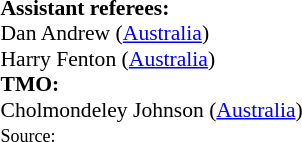<table style="width:100%; font-size:90%;">
<tr>
<td><br><strong>Assistant referees:</strong>
<br>Dan Andrew (<a href='#'>Australia</a>)
<br>Harry Fenton (<a href='#'>Australia</a>)<br><strong>TMO:</strong>
<br>Cholmondeley Johnson (<a href='#'>Australia</a>)<br><small>Source:</small></td>
</tr>
</table>
